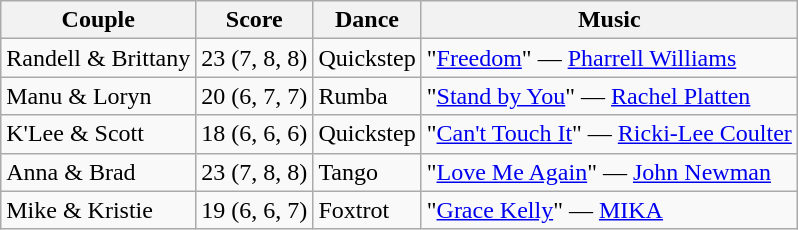<table class="wikitable sortable">
<tr>
<th rowspan="1">Couple</th>
<th colspan="1">Score</th>
<th rowspan="1">Dance</th>
<th rowspan="1">Music</th>
</tr>
<tr>
<td>Randell & Brittany</td>
<td>23 (7, 8, 8)</td>
<td>Quickstep</td>
<td>"<a href='#'>Freedom</a>" — <a href='#'>Pharrell Williams</a></td>
</tr>
<tr>
<td>Manu & Loryn</td>
<td>20 (6, 7, 7)</td>
<td>Rumba</td>
<td>"<a href='#'>Stand by You</a>" — <a href='#'>Rachel Platten</a></td>
</tr>
<tr>
<td>K'Lee & Scott</td>
<td>18 (6, 6, 6)</td>
<td>Quickstep</td>
<td>"<a href='#'>Can't Touch It</a>" — <a href='#'>Ricki-Lee Coulter</a></td>
</tr>
<tr>
<td>Anna & Brad</td>
<td>23 (7, 8, 8)</td>
<td>Tango</td>
<td>"<a href='#'>Love Me Again</a>" — <a href='#'>John Newman</a></td>
</tr>
<tr>
<td>Mike & Kristie</td>
<td>19 (6, 6, 7)</td>
<td>Foxtrot</td>
<td>"<a href='#'>Grace Kelly</a>" — <a href='#'>MIKA</a></td>
</tr>
</table>
